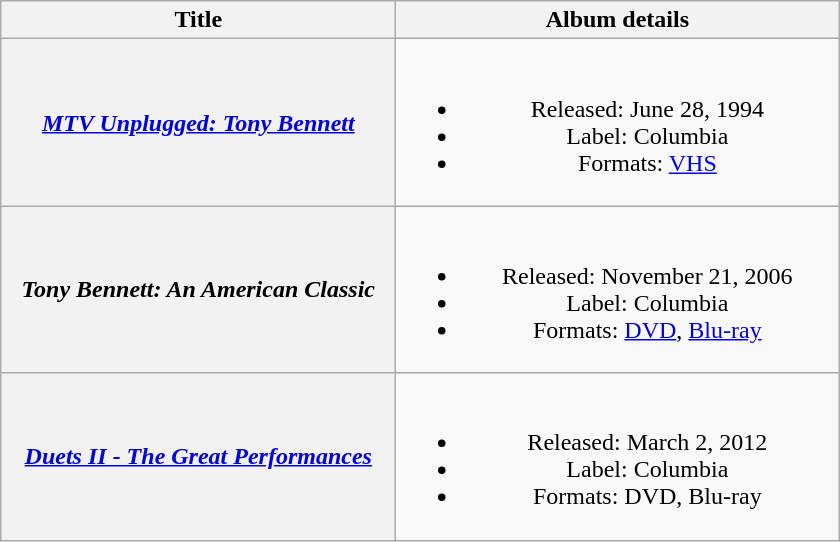<table class="wikitable plainrowheaders" style="text-align:center;">
<tr>
<th scope="col" style="width:16em;">Title</th>
<th scope="col" style="width:18em;">Album details</th>
</tr>
<tr>
<th scope="row"><em><a href='#'>MTV Unplugged: Tony Bennett</a></em></th>
<td><br><ul><li>Released: June 28, 1994</li><li>Label: Columbia</li><li>Formats: <a href='#'>VHS</a></li></ul></td>
</tr>
<tr>
<th scope="row"><em>Tony Bennett: An American Classic</em></th>
<td><br><ul><li>Released: November 21, 2006</li><li>Label: Columbia</li><li>Formats: <a href='#'>DVD</a>, <a href='#'>Blu-ray</a></li></ul></td>
</tr>
<tr>
<th scope="row"><em><a href='#'>Duets II - The Great Performances</a></em></th>
<td><br><ul><li>Released: March 2, 2012</li><li>Label: Columbia</li><li>Formats: DVD, Blu-ray</li></ul></td>
</tr>
</table>
